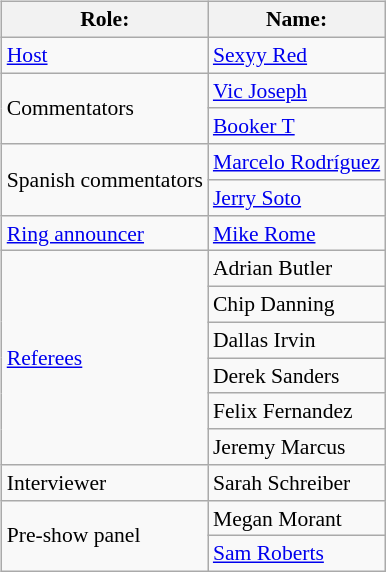<table class=wikitable style="font-size:90%; margin: 0.5em 0 0.5em 1em; float: right; clear: right;">
<tr>
<th>Role:</th>
<th>Name:</th>
</tr>
<tr>
<td rowspan=1><a href='#'>Host</a></td>
<td><a href='#'>Sexyy Red</a></td>
</tr>
<tr>
<td rowspan="2">Commentators</td>
<td><a href='#'>Vic Joseph</a></td>
</tr>
<tr>
<td><a href='#'>Booker T</a></td>
</tr>
<tr>
<td rowspan=2>Spanish commentators</td>
<td><a href='#'>Marcelo Rodríguez</a></td>
</tr>
<tr>
<td><a href='#'>Jerry Soto</a></td>
</tr>
<tr>
<td rowspan=1><a href='#'>Ring announcer</a></td>
<td><a href='#'>Mike Rome</a></td>
</tr>
<tr>
<td rowspan=6><a href='#'>Referees</a></td>
<td>Adrian Butler</td>
</tr>
<tr>
<td>Chip Danning</td>
</tr>
<tr>
<td>Dallas Irvin</td>
</tr>
<tr>
<td>Derek Sanders</td>
</tr>
<tr>
<td>Felix Fernandez</td>
</tr>
<tr>
<td>Jeremy Marcus</td>
</tr>
<tr>
<td rowspan=1>Interviewer</td>
<td>Sarah Schreiber</td>
</tr>
<tr>
<td rowspan=2>Pre-show panel</td>
<td>Megan Morant</td>
</tr>
<tr>
<td><a href='#'>Sam Roberts</a></td>
</tr>
</table>
